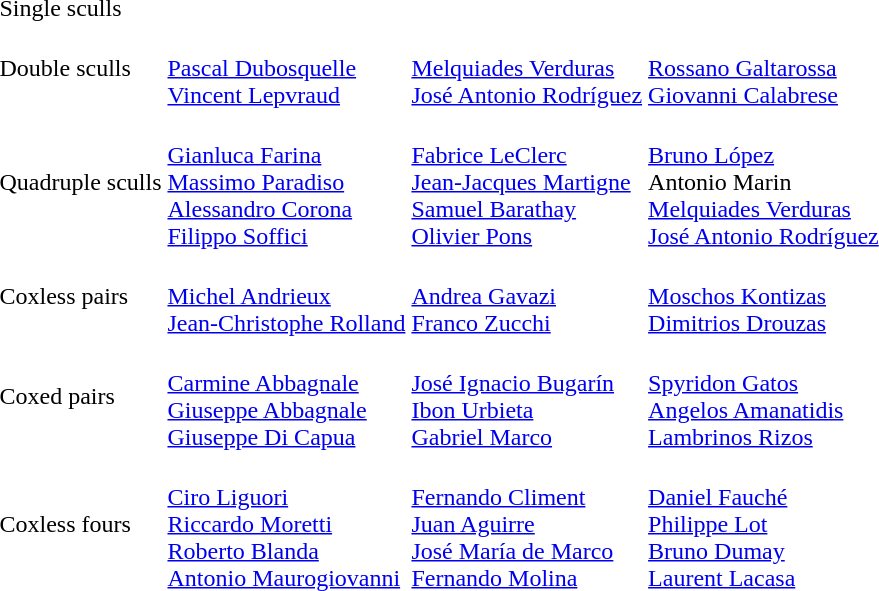<table>
<tr>
<td>Single sculls</td>
<td></td>
<td></td>
<td></td>
</tr>
<tr>
<td>Double sculls</td>
<td><br><a href='#'>Pascal Dubosquelle</a><br><a href='#'>Vincent Lepvraud</a></td>
<td><br><a href='#'>Melquiades Verduras</a><br><a href='#'>José Antonio Rodríguez</a></td>
<td><br><a href='#'>Rossano Galtarossa</a><br><a href='#'>Giovanni Calabrese</a></td>
</tr>
<tr>
<td>Quadruple sculls</td>
<td><br><a href='#'>Gianluca Farina</a><br><a href='#'>Massimo Paradiso</a><br><a href='#'>Alessandro Corona</a><br><a href='#'>Filippo Soffici</a></td>
<td><br><a href='#'>Fabrice LeClerc</a><br><a href='#'>Jean-Jacques Martigne</a><br><a href='#'>Samuel Barathay</a><br><a href='#'>Olivier Pons</a></td>
<td><br><a href='#'>Bruno López</a><br> Antonio Marin <br><a href='#'>Melquiades Verduras</a><br><a href='#'>José Antonio Rodríguez</a></td>
</tr>
<tr>
<td>Coxless pairs</td>
<td><br><a href='#'>Michel Andrieux</a><br><a href='#'>Jean-Christophe Rolland</a></td>
<td><br><a href='#'>Andrea Gavazi</a><br><a href='#'>Franco Zucchi</a></td>
<td><br><a href='#'>Moschos Kontizas</a><br><a href='#'>Dimitrios Drouzas</a></td>
</tr>
<tr>
<td>Coxed pairs</td>
<td><br><a href='#'>Carmine Abbagnale</a><br><a href='#'>Giuseppe Abbagnale</a><br><a href='#'>Giuseppe Di Capua</a></td>
<td><br><a href='#'>José Ignacio Bugarín</a><br><a href='#'>Ibon Urbieta</a><br><a href='#'>Gabriel Marco</a></td>
<td><br><a href='#'>Spyridon Gatos</a><br><a href='#'>Angelos Amanatidis</a><br><a href='#'>Lambrinos Rizos</a></td>
</tr>
<tr>
<td>Coxless fours</td>
<td><br><a href='#'>Ciro Liguori</a><br><a href='#'>Riccardo Moretti</a><br><a href='#'>Roberto Blanda</a><br><a href='#'>Antonio Maurogiovanni</a></td>
<td><br><a href='#'>Fernando Climent</a><br><a href='#'>Juan Aguirre</a><br><a href='#'>José María de Marco</a><br><a href='#'>Fernando Molina</a></td>
<td><br><a href='#'>Daniel Fauché</a><br><a href='#'>Philippe Lot</a><br><a href='#'>Bruno Dumay</a><br><a href='#'>Laurent Lacasa</a></td>
</tr>
<tr>
</tr>
</table>
